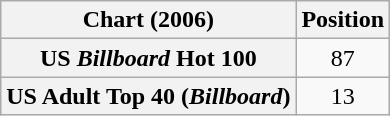<table class="wikitable plainrowheaders sortable" style="text-align:center">
<tr>
<th scope="col">Chart (2006)</th>
<th scope="col">Position</th>
</tr>
<tr>
<th scope="row">US <em>Billboard</em> Hot 100</th>
<td>87</td>
</tr>
<tr>
<th scope="row">US Adult Top 40 (<em>Billboard</em>)</th>
<td>13</td>
</tr>
</table>
